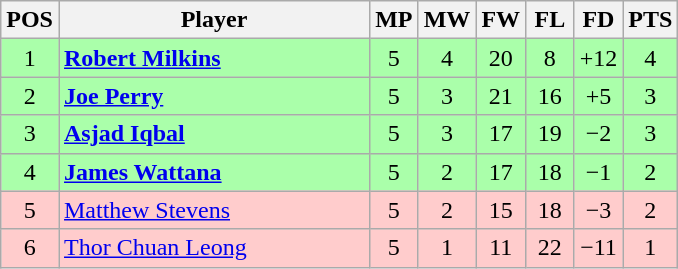<table class="wikitable" style="text-align: center;">
<tr>
<th width=25>POS</th>
<th width=200>Player</th>
<th width=25>MP</th>
<th width=25>MW</th>
<th width=25>FW</th>
<th width=25>FL</th>
<th width=25>FD</th>
<th width=25>PTS</th>
</tr>
<tr style="background:#aaffaa;">
<td>1</td>
<td style="text-align:left;"> <strong><a href='#'>Robert Milkins</a></strong></td>
<td>5</td>
<td>4</td>
<td>20</td>
<td>8</td>
<td>+12</td>
<td>4</td>
</tr>
<tr style="background:#aaffaa;">
<td>2</td>
<td style="text-align:left;"> <strong><a href='#'>Joe Perry</a></strong></td>
<td>5</td>
<td>3</td>
<td>21</td>
<td>16</td>
<td>+5</td>
<td>3</td>
</tr>
<tr style="background:#aaffaa;">
<td>3</td>
<td style="text-align:left;"> <strong><a href='#'>Asjad Iqbal</a></strong></td>
<td>5</td>
<td>3</td>
<td>17</td>
<td>19</td>
<td>−2</td>
<td>3</td>
</tr>
<tr style="background:#aaffaa;">
<td>4</td>
<td style="text-align:left;"> <strong><a href='#'>James Wattana</a></strong></td>
<td>5</td>
<td>2</td>
<td>17</td>
<td>18</td>
<td>−1</td>
<td>2</td>
</tr>
<tr style="background:#fcc;">
<td>5</td>
<td style="text-align:left;"> <a href='#'>Matthew Stevens</a></td>
<td>5</td>
<td>2</td>
<td>15</td>
<td>18</td>
<td>−3</td>
<td>2</td>
</tr>
<tr style="background:#fcc;">
<td>6</td>
<td style="text-align:left;"> <a href='#'>Thor Chuan Leong</a></td>
<td>5</td>
<td>1</td>
<td>11</td>
<td>22</td>
<td>−11</td>
<td>1</td>
</tr>
</table>
